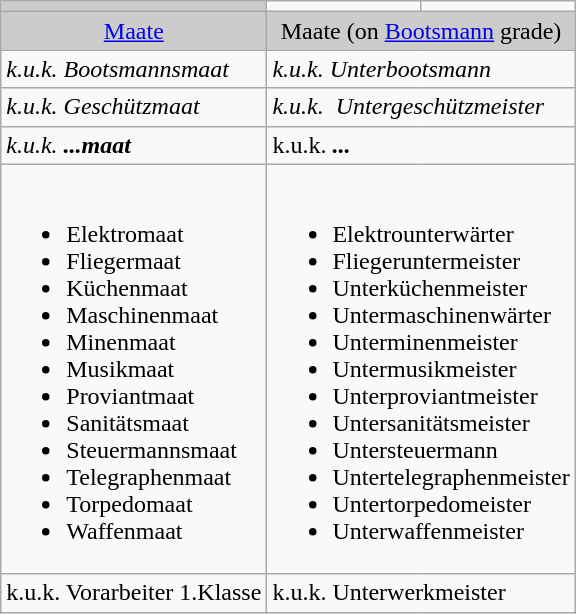<table class=wikitable>
<tr align="center">
<td bgcolor="#CCCCCC"></td>
<td align="center"></td>
<td></td>
</tr>
<tr bgcolor="#CCCCCC" align="center">
<td><a href='#'>Maate</a></td>
<td colspan="2">Maate (on <a href='#'>Bootsmann</a> grade)</td>
</tr>
<tr 0>
<td><em>k.u.k. Bootsmannsmaat</em></td>
<td colspan="2"><em>k.u.k. Unterbootsmann</em></td>
</tr>
<tr 1>
<td><em>k.u.k. Geschützmaat</em></td>
<td colspan="2"><em>k.u.k.  Untergeschützmeister</em></td>
</tr>
<tr 2>
<td><em>k.u.k. <strong><em>...maat <strong></td>
<td colspan="2"></em></strong>k.u.k. <strong><em>...</td>
</tr>
<tr 3>
<td><br><ul><li></em>Elektromaat<em></li><li></em>Fliegermaat<em></li><li></em>Küchenmaat<em></li><li></em>Maschinenmaat<em></li><li></em>Minenmaat<em></li><li></em>Musikmaat<em></li><li></em>Proviantmaat<em></li><li></em>Sanitätsmaat<em></li><li></em>Steuermannsmaat<em></li><li></em>Telegraphenmaat<em></li><li></em>Torpedomaat<em></li><li></em>Waffenmaat<em></li></ul></td>
<td colspan="2"><br><ul><li></em>Elektrounterwärter<em></li><li></em>Fliegeruntermeister<em></li><li></em>Unterküchenmeister<em></li><li></em>Untermaschinenwärter<em></li><li></em>Unterminenmeister<em></li><li></em>Untermusikmeister<em></li><li></em>Unterproviantmeister<em></li><li></em>Untersanitätsmeister<em></li><li></em>Untersteuermann<em></li><li></em>Untertelegraphenmeister<em></li><li></em>Untertorpedomeister<em></li><li></em>Unterwaffenmeister<em></li></ul></td>
</tr>
<tr>
<td></em>k.u.k. Vorarbeiter 1.Klasse<em></td>
<td colspan="2"></em>k.u.k. Unterwerkmeister<em></td>
</tr>
</table>
